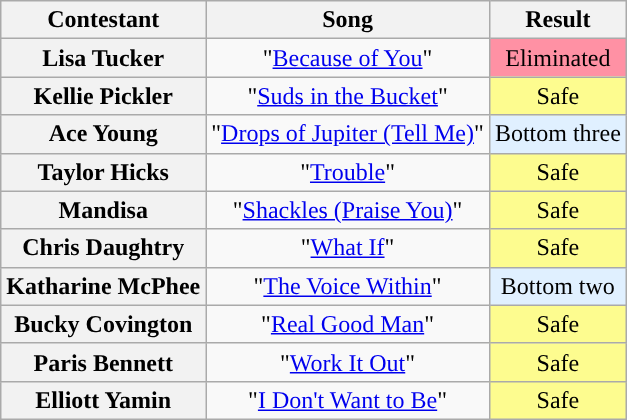<table class="wikitable unsortable" style="text-align:center;">
<tr>
<th scope="col">Contestant</th>
<th scope="col">Song</th>
<th scope="col">Result</th>
</tr>
<tr>
<th scope="row">Lisa Tucker</th>
<td>"<a href='#'>Because of You</a>"</td>
<td bgcolor="FF91A4">Eliminated</td>
</tr>
<tr>
<th scope="row">Kellie Pickler</th>
<td>"<a href='#'>Suds in the Bucket</a>"</td>
<td style="background:#FDFC8F">Safe</td>
</tr>
<tr>
<th scope="row">Ace Young</th>
<td>"<a href='#'>Drops of Jupiter (Tell Me)</a>"</td>
<td bgcolor="E0F0FF">Bottom three</td>
</tr>
<tr>
<th scope="row">Taylor Hicks</th>
<td>"<a href='#'>Trouble</a>"</td>
<td style="background:#FDFC8F">Safe</td>
</tr>
<tr>
<th scope="row">Mandisa</th>
<td>"<a href='#'>Shackles (Praise You)</a>"</td>
<td style="background:#FDFC8F">Safe</td>
</tr>
<tr>
<th scope="row">Chris Daughtry</th>
<td>"<a href='#'>What If</a>"</td>
<td style="background:#FDFC8F">Safe</td>
</tr>
<tr>
<th scope="row">Katharine McPhee</th>
<td>"<a href='#'>The Voice Within</a>"</td>
<td bgcolor="E0F0FF">Bottom two</td>
</tr>
<tr>
<th scope="row">Bucky Covington</th>
<td>"<a href='#'>Real Good Man</a>"</td>
<td style="background:#FDFC8F">Safe</td>
</tr>
<tr>
<th scope="row">Paris Bennett</th>
<td>"<a href='#'>Work It Out</a>"</td>
<td style="background:#FDFC8F">Safe</td>
</tr>
<tr>
<th scope="row">Elliott Yamin</th>
<td>"<a href='#'>I Don't Want to Be</a>"</td>
<td style="background:#FDFC8F">Safe</td>
</tr>
</table>
